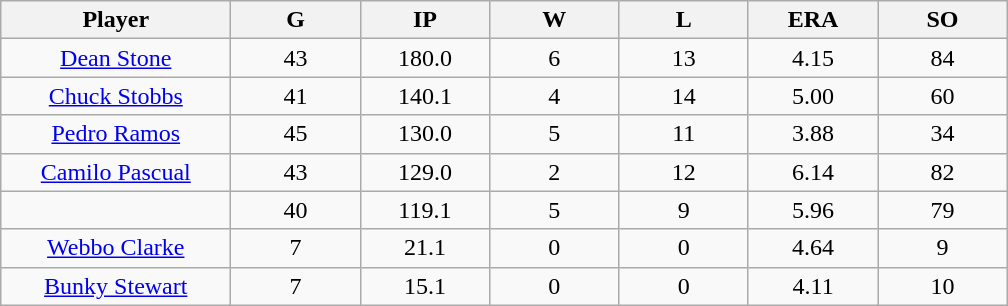<table class="wikitable sortable">
<tr>
<th bgcolor="#DDDDFF" width="16%">Player</th>
<th bgcolor="#DDDDFF" width="9%">G</th>
<th bgcolor="#DDDDFF" width="9%">IP</th>
<th bgcolor="#DDDDFF" width="9%">W</th>
<th bgcolor="#DDDDFF" width="9%">L</th>
<th bgcolor="#DDDDFF" width="9%">ERA</th>
<th bgcolor="#DDDDFF" width="9%">SO</th>
</tr>
<tr align="center">
<td><a href='#'>Dean Stone</a></td>
<td>43</td>
<td>180.0</td>
<td>6</td>
<td>13</td>
<td>4.15</td>
<td>84</td>
</tr>
<tr align=center>
<td><a href='#'>Chuck Stobbs</a></td>
<td>41</td>
<td>140.1</td>
<td>4</td>
<td>14</td>
<td>5.00</td>
<td>60</td>
</tr>
<tr align=center>
<td><a href='#'>Pedro Ramos</a></td>
<td>45</td>
<td>130.0</td>
<td>5</td>
<td>11</td>
<td>3.88</td>
<td>34</td>
</tr>
<tr align=center>
<td><a href='#'>Camilo Pascual</a></td>
<td>43</td>
<td>129.0</td>
<td>2</td>
<td>12</td>
<td>6.14</td>
<td>82</td>
</tr>
<tr align=center>
<td></td>
<td>40</td>
<td>119.1</td>
<td>5</td>
<td>9</td>
<td>5.96</td>
<td>79</td>
</tr>
<tr align="center">
<td><a href='#'>Webbo Clarke</a></td>
<td>7</td>
<td>21.1</td>
<td>0</td>
<td>0</td>
<td>4.64</td>
<td>9</td>
</tr>
<tr align=center>
<td><a href='#'>Bunky Stewart</a></td>
<td>7</td>
<td>15.1</td>
<td>0</td>
<td>0</td>
<td>4.11</td>
<td>10</td>
</tr>
</table>
